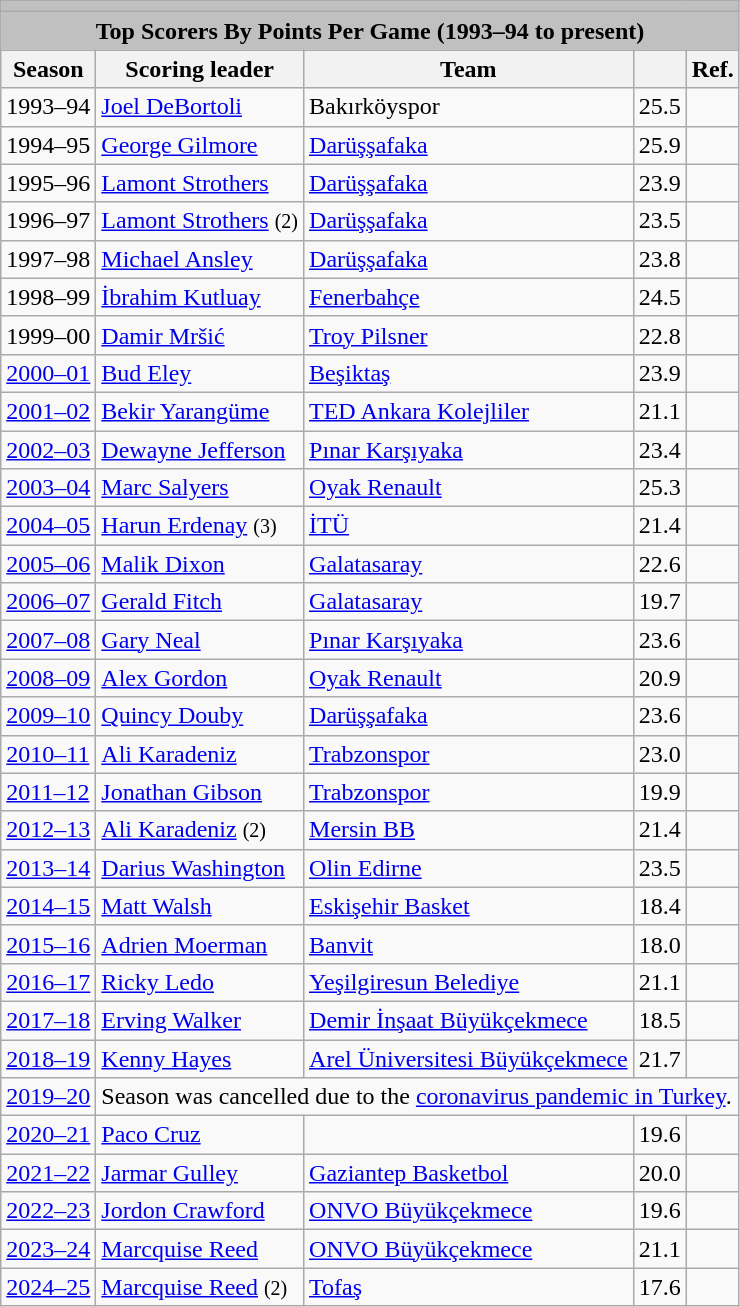<table class="wikitable sortable">
<tr>
<th colspan="5" style="text-align:center;background-color:silver;"></th>
</tr>
<tr>
<th colspan="5" style="text-align:center;background-color:silver;">Top Scorers By Points Per Game (1993–94 to present)</th>
</tr>
<tr>
<th>Season</th>
<th>Scoring leader</th>
<th>Team</th>
<th></th>
<th>Ref.</th>
</tr>
<tr>
<td>1993–94</td>
<td> <a href='#'>Joel DeBortoli</a></td>
<td>Bakırköyspor</td>
<td style="text-align:center;">25.5</td>
<td></td>
</tr>
<tr>
<td>1994–95</td>
<td> <a href='#'>George Gilmore</a></td>
<td><a href='#'>Darüşşafaka</a></td>
<td style="text-align:center;">25.9</td>
<td></td>
</tr>
<tr>
<td>1995–96</td>
<td> <a href='#'>Lamont Strothers</a></td>
<td><a href='#'>Darüşşafaka</a></td>
<td style="text-align:center;">23.9</td>
<td></td>
</tr>
<tr>
<td>1996–97</td>
<td> <a href='#'>Lamont Strothers</a> <small>(2)</small></td>
<td><a href='#'>Darüşşafaka</a></td>
<td style="text-align:center;">23.5</td>
<td></td>
</tr>
<tr>
<td>1997–98</td>
<td> <a href='#'>Michael Ansley</a></td>
<td><a href='#'>Darüşşafaka</a></td>
<td style="text-align:center;">23.8</td>
<td></td>
</tr>
<tr>
<td>1998–99</td>
<td> <a href='#'>İbrahim Kutluay</a></td>
<td><a href='#'>Fenerbahçe</a></td>
<td style="text-align:center;">24.5</td>
<td></td>
</tr>
<tr>
<td>1999–00</td>
<td> <a href='#'>Damir Mršić</a></td>
<td><a href='#'>Troy Pilsner</a></td>
<td style="text-align:center;">22.8</td>
<td></td>
</tr>
<tr>
<td><a href='#'>2000–01</a></td>
<td> <a href='#'>Bud Eley</a></td>
<td><a href='#'>Beşiktaş</a></td>
<td style="text-align:center;">23.9</td>
<td></td>
</tr>
<tr>
<td><a href='#'>2001–02</a></td>
<td> <a href='#'>Bekir Yarangüme</a></td>
<td><a href='#'>TED Ankara Kolejliler</a></td>
<td style="text-align:center;">21.1</td>
<td></td>
</tr>
<tr>
<td><a href='#'>2002–03</a></td>
<td> <a href='#'>Dewayne Jefferson</a></td>
<td><a href='#'>Pınar Karşıyaka</a></td>
<td style="text-align:center;">23.4</td>
<td></td>
</tr>
<tr>
<td><a href='#'>2003–04</a></td>
<td> <a href='#'>Marc Salyers</a></td>
<td><a href='#'>Oyak Renault</a></td>
<td style="text-align:center;">25.3</td>
<td></td>
</tr>
<tr>
<td><a href='#'>2004–05</a></td>
<td> <a href='#'>Harun Erdenay</a> <small>(3)</small></td>
<td><a href='#'>İTÜ</a></td>
<td style="text-align:center;">21.4</td>
<td></td>
</tr>
<tr>
<td><a href='#'>2005–06</a></td>
<td> <a href='#'>Malik Dixon</a></td>
<td><a href='#'>Galatasaray</a></td>
<td style="text-align:center;">22.6</td>
<td></td>
</tr>
<tr>
<td><a href='#'>2006–07</a></td>
<td> <a href='#'>Gerald Fitch</a></td>
<td><a href='#'>Galatasaray</a></td>
<td style="text-align:center;">19.7</td>
<td></td>
</tr>
<tr>
<td><a href='#'>2007–08</a></td>
<td> <a href='#'>Gary Neal</a></td>
<td><a href='#'>Pınar Karşıyaka</a></td>
<td style="text-align:center;">23.6</td>
<td></td>
</tr>
<tr>
<td><a href='#'>2008–09</a></td>
<td> <a href='#'>Alex Gordon</a></td>
<td><a href='#'>Oyak Renault</a></td>
<td style="text-align:center;">20.9</td>
<td></td>
</tr>
<tr>
<td><a href='#'>2009–10</a></td>
<td> <a href='#'>Quincy Douby</a></td>
<td><a href='#'>Darüşşafaka</a></td>
<td style="text-align:center;">23.6</td>
<td></td>
</tr>
<tr>
<td><a href='#'>2010–11</a></td>
<td> <a href='#'>Ali Karadeniz</a></td>
<td><a href='#'>Trabzonspor</a></td>
<td style="text-align:center;">23.0</td>
<td></td>
</tr>
<tr>
<td><a href='#'>2011–12</a></td>
<td> <a href='#'>Jonathan Gibson</a></td>
<td><a href='#'>Trabzonspor</a></td>
<td style="text-align:center;">19.9</td>
<td></td>
</tr>
<tr>
<td><a href='#'>2012–13</a></td>
<td> <a href='#'>Ali Karadeniz</a> <small>(2)</small></td>
<td><a href='#'>Mersin BB</a></td>
<td style="text-align:center;">21.4</td>
<td></td>
</tr>
<tr>
<td><a href='#'>2013–14</a></td>
<td> <a href='#'>Darius Washington</a></td>
<td><a href='#'>Olin Edirne</a></td>
<td style="text-align:center;">23.5</td>
<td></td>
</tr>
<tr>
<td><a href='#'>2014–15</a></td>
<td> <a href='#'>Matt Walsh</a></td>
<td><a href='#'>Eskişehir Basket</a></td>
<td style="text-align:center;">18.4</td>
<td></td>
</tr>
<tr>
<td><a href='#'>2015–16</a></td>
<td> <a href='#'>Adrien Moerman</a></td>
<td><a href='#'>Banvit</a></td>
<td style="text-align:center;">18.0</td>
<td></td>
</tr>
<tr>
<td><a href='#'>2016–17</a></td>
<td> <a href='#'>Ricky Ledo</a></td>
<td><a href='#'>Yeşilgiresun Belediye</a></td>
<td style="text-align:center;">21.1</td>
<td></td>
</tr>
<tr>
<td><a href='#'>2017–18</a></td>
<td> <a href='#'>Erving Walker</a></td>
<td><a href='#'>Demir İnşaat Büyükçekmece</a></td>
<td style="text-align:center;">18.5</td>
<td></td>
</tr>
<tr>
<td><a href='#'>2018–19</a></td>
<td> <a href='#'>Kenny Hayes</a></td>
<td><a href='#'>Arel Üniversitesi Büyükçekmece</a></td>
<td style="text-align:center;">21.7</td>
<td></td>
</tr>
<tr>
<td><a href='#'>2019–20</a></td>
<td colspan="4">Season was cancelled due to the <a href='#'>coronavirus pandemic in Turkey</a>.</td>
</tr>
<tr>
<td><a href='#'>2020–21</a></td>
<td> <a href='#'>Paco Cruz</a></td>
<td></td>
<td style="text-align:center;">19.6</td>
<td></td>
</tr>
<tr>
<td><a href='#'>2021–22</a></td>
<td> <a href='#'>Jarmar Gulley</a></td>
<td><a href='#'>Gaziantep Basketbol</a></td>
<td style="text-align:center;">20.0</td>
<td></td>
</tr>
<tr>
<td><a href='#'>2022–23</a></td>
<td> <a href='#'>Jordon Crawford</a></td>
<td><a href='#'>ONVO Büyükçekmece</a></td>
<td style="text-align:center;">19.6</td>
<td></td>
</tr>
<tr>
<td><a href='#'>2023–24</a></td>
<td> <a href='#'>Marcquise Reed</a></td>
<td><a href='#'>ONVO Büyükçekmece</a></td>
<td style="text-align:center;">21.1</td>
<td></td>
</tr>
<tr>
<td><a href='#'>2024–25</a></td>
<td> <a href='#'>Marcquise Reed</a> <small>(2)</small></td>
<td><a href='#'>Tofaş</a></td>
<td style="text-align:center;">17.6</td>
<td></td>
</tr>
</table>
